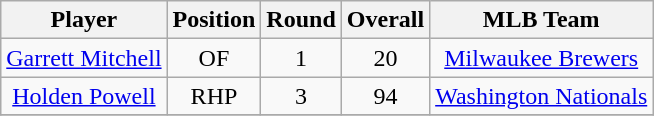<table class="wikitable" style="text-align:center;">
<tr>
<th>Player</th>
<th>Position</th>
<th>Round</th>
<th>Overall</th>
<th>MLB Team</th>
</tr>
<tr>
<td><a href='#'>Garrett Mitchell</a></td>
<td>OF</td>
<td>1</td>
<td>20</td>
<td><a href='#'>Milwaukee Brewers</a></td>
</tr>
<tr>
<td><a href='#'>Holden Powell</a></td>
<td>RHP</td>
<td>3</td>
<td>94</td>
<td><a href='#'>Washington Nationals</a></td>
</tr>
<tr>
</tr>
</table>
